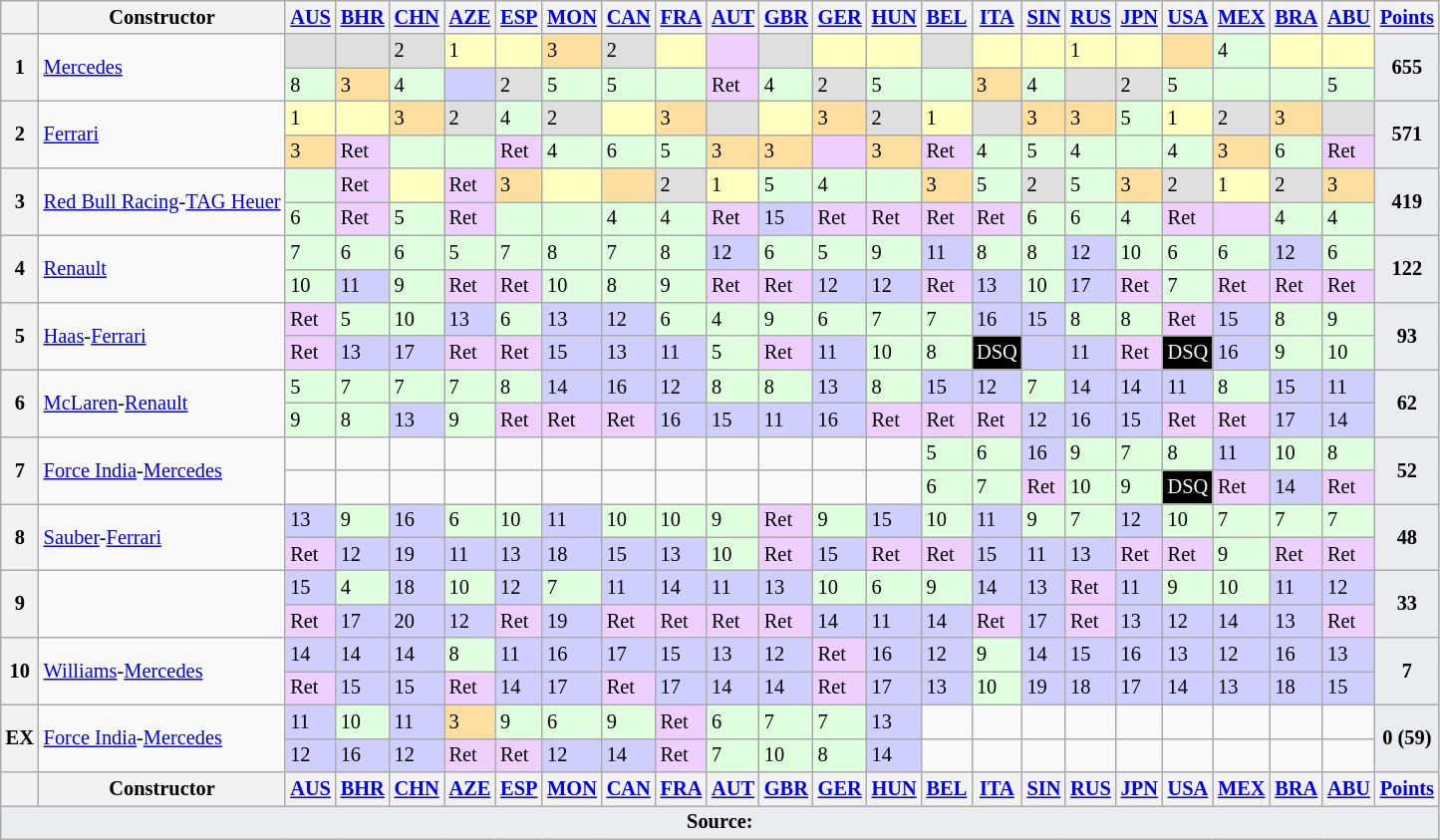<table class="wikitable" style="font-size: 85%;">
<tr style="vertical-align:middle;">
<th style="vertical-align:middle"></th>
<th style="vertical-align:middle;background">Constructor</th>
<th style="vertical-align:top"><a href='#'>AUS</a><br></th>
<th style="vertical-align:top"><a href='#'>BHR</a><br></th>
<th style="vertical-align:top"><a href='#'>CHN</a><br></th>
<th style="vertical-align:top"><a href='#'>AZE</a><br></th>
<th style="vertical-align:top"><a href='#'>ESP</a><br></th>
<th style="vertical-align:top"><a href='#'>MON</a><br></th>
<th style="vertical-align:top"><a href='#'>CAN</a><br></th>
<th style="vertical-align:top"><a href='#'>FRA</a><br></th>
<th style="vertical-align:top"><a href='#'>AUT</a><br></th>
<th style="vertical-align:top"><a href='#'>GBR</a><br></th>
<th style="vertical-align:top"><a href='#'>GER</a><br></th>
<th style="vertical-align:top"><a href='#'>HUN</a><br></th>
<th style="vertical-align:top"><a href='#'>BEL</a><br></th>
<th style="vertical-align:top"><a href='#'>ITA</a><br></th>
<th style="vertical-align:top"><a href='#'>SIN</a><br></th>
<th style="vertical-align:top"><a href='#'>RUS</a><br></th>
<th style="vertical-align:top"><a href='#'>JPN</a><br></th>
<th style="vertical-align:top"><a href='#'>USA</a><br></th>
<th style="vertical-align:top"><a href='#'>MEX</a><br></th>
<th style="vertical-align:top"><a href='#'>BRA</a><br></th>
<th style="vertical-align:top"><a href='#'>ABU</a><br></th>
<th style="vertical-align:middle"><a href='#'>Points</a></th>
</tr>
<tr>
<th rowspan="2">1</th>
<td rowspan="2" align="left"> <a href='#'>Mercedes</a></td>
<td style="background-color:#dfdfdf"></td>
<td style="background-color:#dfdfdf"></td>
<td style="background-color:#dfdfdf">2</td>
<td style="background-color:#ffffbf">1</td>
<td style="background-color:#ffffbf"></td>
<td style="background-color:#ffdf9f">3</td>
<td style="background-color:#dfdfdf">2</td>
<td style="background-color:#ffffbf"></td>
<td style="background-color:#efcfff"></td>
<td style="background-color:#dfdfdf"></td>
<td style="background-color:#ffffbf"></td>
<td style="background-color:#ffffbf"></td>
<td style="background-color:#dfdfdf"></td>
<td style="background-color:#ffffbf"></td>
<td style="background-color:#ffffbf"></td>
<td style="background-color:#ffffbf">1</td>
<td style="background-color:#ffffbf"></td>
<td style="background-color:#ffdf9f"></td>
<td style="background-color:#dfffdf">4</td>
<td style="background-color:#ffffbf"></td>
<td style="background-color:#ffffbf"></td>
<td style="background-color:#EAECF0;text-align:center" rowspan="2"><strong>655</strong></td>
</tr>
<tr>
<td style="background-color:#dfffdf">8</td>
<td style="background-color:#ffdf9f">3</td>
<td style="background-color:#dfffdf">4</td>
<td style="background-color:#cfcfff" nowrap></td>
<td style="background-color:#dfdfdf">2</td>
<td style="background-color:#dfffdf">5</td>
<td style="background-color:#dfffdf">5</td>
<td style="background-color:#dfffdf"></td>
<td style="background-color:#efcfff">Ret</td>
<td style="background-color:#dfffdf">4</td>
<td style="background-color:#dfdfdf">2</td>
<td style="background-color:#dfffdf">5</td>
<td style="background-color:#dfffdf"></td>
<td style="background-color:#ffdf9f">3</td>
<td style="background-color:#dfffdf">4</td>
<td style="background-color:#dfdfdf"></td>
<td style="background-color:#dfdfdf">2</td>
<td style="background-color:#dfffdf">5</td>
<td style="background-color:#dfffdf"></td>
<td style="background-color:#dfffdf"></td>
<td style="background-color:#dfffdf">5</td>
</tr>
<tr>
<th rowspan="2">2</th>
<td rowspan="2" align="left"> <a href='#'>Ferrari</a></td>
<td style="background-color:#ffffbf">1</td>
<td style="background-color:#ffffbf"></td>
<td style="background-color:#ffdf9f">3</td>
<td style="background-color:#dfdfdf">2</td>
<td style="background-color:#dfffdf">4</td>
<td style="background-color:#dfdfdf">2</td>
<td style="background-color:#ffffbf"></td>
<td style="background-color:#ffdf9f">3</td>
<td style="background-color:#dfdfdf"></td>
<td style="background-color:#ffffbf"></td>
<td style="background-color:#ffdf9f">3</td>
<td style="background-color:#dfdfdf">2</td>
<td style="background-color:#ffffbf">1</td>
<td style="background-color:#dfdfdf"></td>
<td style="background-color:#ffdf9f">3</td>
<td style="background-color:#ffdf9f">3</td>
<td style="background-color:#dfffdf">5</td>
<td style="background-color:#ffffbf">1</td>
<td style="background-color:#dfdfdf">2</td>
<td style="background-color:#ffdf9f">3</td>
<td style="background-color:#dfdfdf"></td>
<td style="background-color:#EAECF0;text-align:center" rowspan="2"><strong>571</strong></td>
</tr>
<tr>
<td style="background-color:#ffdf9f">3</td>
<td style="background-color:#efcfff">Ret</td>
<td style="background-color:#dfffdf"></td>
<td style="background-color:#dfffdf"></td>
<td style="background-color:#efcfff">Ret</td>
<td style="background-color:#dfffdf">4</td>
<td style="background-color:#dfffdf">6</td>
<td style="background-color:#dfffdf">5</td>
<td style="background-color:#ffdf9f">3</td>
<td style="background-color:#ffdf9f">3</td>
<td style="background-color:#efcfff"></td>
<td style="background-color:#ffdf9f">3</td>
<td style="background-color:#efcfff">Ret</td>
<td style="background-color:#dfffdf">4</td>
<td style="background-color:#dfffdf">5</td>
<td style="background-color:#dfffdf">4</td>
<td style="background-color:#dfffdf"></td>
<td style="background-color:#dfffdf">4</td>
<td style="background-color:#ffdf9f">3</td>
<td style="background-color:#dfffdf">6</td>
<td style="background-color:#efcfff">Ret</td>
</tr>
<tr>
<th rowspan="2">3</th>
<td rowspan="2" align="left"> <a href='#'>Red Bull Racing</a>-<a href='#'>TAG Heuer</a></td>
<td style="background-color:#dfffdf"></td>
<td style="background-color:#efcfff">Ret</td>
<td style="background-color:#ffffbf"></td>
<td style="background-color:#efcfff">Ret</td>
<td style="background-color:#ffdf9f">3</td>
<td style="background-color:#ffffbf"></td>
<td style="background-color:#ffdf9f"></td>
<td style="background-color:#dfdfdf">2</td>
<td style="background-color:#ffffbf">1</td>
<td style="background-color:#dfffdf">5</td>
<td style="background-color:#dfffdf">4</td>
<td style="background-color:#dfffdf"></td>
<td style="background-color:#ffdf9f">3</td>
<td style="background-color:#dfffdf">5</td>
<td style="background-color:#dfdfdf">2</td>
<td style="background-color:#dfffdf">5</td>
<td style="background-color:#ffdf9f">3</td>
<td style="background-color:#dfdfdf">2</td>
<td style="background-color:#ffffbf">1</td>
<td style="background-color:#dfdfdf">2</td>
<td style="background-color:#ffdf9f">3</td>
<td style="background-color:#EAECF0;text-align:center" rowspan="2"><strong>419</strong></td>
</tr>
<tr>
<td style="background-color:#dfffdf">6</td>
<td style="background-color:#efcfff">Ret</td>
<td style="background-color:#dfffdf">5</td>
<td style="background-color:#efcfff">Ret</td>
<td style="background-color:#dfffdf"></td>
<td style="background-color:#dfffdf"></td>
<td style="background-color:#dfffdf">4</td>
<td style="background-color:#dfffdf">4</td>
<td style="background-color:#efcfff">Ret</td>
<td style="background-color:#cfcfff">15</td>
<td style="background-color:#efcfff">Ret</td>
<td style="background-color:#efcfff">Ret</td>
<td style="background-color:#efcfff">Ret</td>
<td style="background-color:#efcfff">Ret</td>
<td style="background-color:#dfffdf">6</td>
<td style="background-color:#dfffdf">6</td>
<td style="background-color:#dfffdf">4</td>
<td style="background-color:#efcfff">Ret</td>
<td style="background-color:#efcfff"></td>
<td style="background-color:#dfffdf">4</td>
<td style="background-color:#dfffdf">4</td>
</tr>
<tr>
<th rowspan="2">4</th>
<td rowspan="2" align="left"> <a href='#'>Renault</a></td>
<td style="background-color:#dfffdf">7</td>
<td style="background-color:#dfffdf">6</td>
<td style="background-color:#dfffdf">6</td>
<td style="background-color:#dfffdf">5</td>
<td style="background-color:#dfffdf">7</td>
<td style="background-color:#dfffdf">8</td>
<td style="background-color:#dfffdf">7</td>
<td style="background-color:#dfffdf">8</td>
<td style="background-color:#cfcfff">12</td>
<td style="background-color:#dfffdf">6</td>
<td style="background-color:#dfffdf">5</td>
<td style="background-color:#dfffdf">9</td>
<td style="background-color:#cfcfff">11</td>
<td style="background-color:#dfffdf">8</td>
<td style="background-color:#dfffdf">8</td>
<td style="background-color:#cfcfff">12</td>
<td style="background-color:#dfffdf">10</td>
<td style="background-color:#dfffdf">6</td>
<td style="background-color:#dfffdf">6</td>
<td style="background-color:#cfcfff">12</td>
<td style="background-color:#dfffdf">6</td>
<td style="background-color:#EAECF0;text-align:center" rowspan="2"><strong>122</strong></td>
</tr>
<tr>
<td style="background-color:#dfffdf">10</td>
<td style="background-color:#cfcfff">11</td>
<td style="background-color:#dfffdf">9</td>
<td style="background-color:#efcfff">Ret</td>
<td style="background-color:#efcfff">Ret</td>
<td style="background-color:#dfffdf">10</td>
<td style="background-color:#dfffdf">8</td>
<td style="background-color:#dfffdf">9</td>
<td style="background-color:#efcfff">Ret</td>
<td style="background-color:#efcfff">Ret</td>
<td style="background-color:#cfcfff">12</td>
<td style="background-color:#cfcfff">12</td>
<td style="background-color:#efcfff">Ret</td>
<td style="background-color:#cfcfff">13</td>
<td style="background-color:#dfffdf">10</td>
<td style="background-color:#cfcfff">17</td>
<td style="background-color:#efcfff">Ret</td>
<td style="background-color:#dfffdf">7</td>
<td style="background-color:#efcfff">Ret</td>
<td style="background-color:#efcfff">Ret</td>
<td style="background-color:#efcfff">Ret</td>
</tr>
<tr>
<th rowspan="2">5</th>
<td rowspan="2" align="left"> <a href='#'>Haas</a>-<a href='#'>Ferrari</a></td>
<td style="background-color:#efcfff">Ret</td>
<td style="background-color:#dfffdf">5</td>
<td style="background-color:#dfffdf">10</td>
<td style="background-color:#cfcfff">13</td>
<td style="background-color:#dfffdf">6</td>
<td style="background-color:#cfcfff">13</td>
<td style="background-color:#cfcfff">12</td>
<td style="background-color:#dfffdf">6</td>
<td style="background-color:#dfffdf">4</td>
<td style="background-color:#dfffdf">9</td>
<td style="background-color:#dfffdf">6</td>
<td style="background-color:#dfffdf">7</td>
<td style="background-color:#dfffdf">7</td>
<td style="background-color:#cfcfff">16</td>
<td style="background-color:#cfcfff">15</td>
<td style="background-color:#dfffdf">8</td>
<td style="background-color:#dfffdf">8</td>
<td style="background-color:#efcfff">Ret</td>
<td style="background-color:#cfcfff">15</td>
<td style="background-color:#dfffdf">8</td>
<td style="background-color:#dfffdf">9</td>
<td style="background-color:#EAECF0;text-align:center" rowspan="2"><strong>93</strong></td>
</tr>
<tr>
<td style="background-color:#efcfff">Ret</td>
<td style="background-color:#cfcfff">13</td>
<td style="background-color:#cfcfff">17</td>
<td style="background-color:#efcfff">Ret</td>
<td style="background-color:#efcfff">Ret</td>
<td style="background-color:#cfcfff">15</td>
<td style="background-color:#cfcfff">13</td>
<td style="background-color:#cfcfff">11</td>
<td style="background-color:#dfffdf">5</td>
<td style="background-color:#efcfff">Ret</td>
<td style="background-color:#cfcfff">11</td>
<td style="background-color:#dfffdf">10</td>
<td style="background-color:#dfffdf">8</td>
<td style="background-color:#000000; color:white">DSQ</td>
<td style="background-color:#cfcfff"></td>
<td style="background-color:#cfcfff">11</td>
<td style="background-color:#efcfff">Ret</td>
<td style="background-color:#000000; color:white">DSQ</td>
<td style="background-color:#cfcfff">16</td>
<td style="background-color:#dfffdf">9</td>
<td style="background-color:#dfffdf">10</td>
</tr>
<tr>
<th rowspan="2">6</th>
<td rowspan="2" align="left"> <a href='#'>McLaren</a>-<a href='#'>Renault</a></td>
<td style="background-color:#dfffdf">5</td>
<td style="background-color:#dfffdf">7</td>
<td style="background-color:#dfffdf">7</td>
<td style="background-color:#dfffdf">7</td>
<td style="background-color:#dfffdf">8</td>
<td style="background-color:#cfcfff">14</td>
<td style="background-color:#cfcfff">16</td>
<td style="background-color:#cfcfff">12</td>
<td style="background-color:#dfffdf">8</td>
<td style="background-color:#dfffdf">8</td>
<td style="background-color:#cfcfff">13</td>
<td style="background-color:#dfffdf">8</td>
<td style="background-color:#cfcfff">15</td>
<td style="background-color:#cfcfff">12</td>
<td style="background-color:#dfffdf">7</td>
<td style="background-color:#cfcfff">14</td>
<td style="background-color:#cfcfff">14</td>
<td style="background-color:#cfcfff">11</td>
<td style="background-color:#dfffdf">8</td>
<td style="background-color:#cfcfff">15</td>
<td style="background-color:#cfcfff">11</td>
<td style="background-color:#EAECF0;text-align:center" rowspan="2"><strong>62</strong></td>
</tr>
<tr>
<td style="background-color:#dfffdf">9</td>
<td style="background-color:#dfffdf">8</td>
<td style="background-color:#cfcfff">13</td>
<td style="background-color:#dfffdf">9</td>
<td style="background-color:#efcfff">Ret</td>
<td style="background-color:#efcfff">Ret</td>
<td style="background-color:#efcfff">Ret</td>
<td style="background-color:#cfcfff">16</td>
<td style="background-color:#cfcfff">15</td>
<td style="background-color:#cfcfff">11</td>
<td style="background-color:#cfcfff">16</td>
<td style="background-color:#efcfff">Ret</td>
<td style="background-color:#efcfff">Ret</td>
<td style="background-color:#efcfff">Ret</td>
<td style="background-color:#cfcfff">12</td>
<td style="background-color:#cfcfff">16</td>
<td style="background-color:#cfcfff">15</td>
<td style="background-color:#efcfff">Ret</td>
<td style="background-color:#efcfff">Ret</td>
<td style="background-color:#cfcfff">17</td>
<td style="background-color:#cfcfff">14</td>
</tr>
<tr>
<th rowspan="2">7</th>
<td rowspan="2" align="left" nowrap> <a href='#'>Force India</a>-<a href='#'>Mercedes</a></td>
<td> </td>
<td></td>
<td></td>
<td></td>
<td></td>
<td></td>
<td></td>
<td></td>
<td></td>
<td></td>
<td></td>
<td></td>
<td style="background-color:#dfffdf">5</td>
<td style="background-color:#dfffdf">6</td>
<td style="background-color:#cfcfff">16</td>
<td style="background-color:#dfffdf">9</td>
<td style="background-color:#dfffdf">7</td>
<td style="background-color:#dfffdf">8</td>
<td style="background-color:#cfcfff">11</td>
<td style="background-color:#dfffdf">10</td>
<td style="background-color:#dfffdf">8</td>
<td style="background-color:#EAECF0;text-align:center" rowspan="2"><strong>52</strong></td>
</tr>
<tr>
<td> </td>
<td></td>
<td></td>
<td></td>
<td></td>
<td></td>
<td></td>
<td></td>
<td></td>
<td></td>
<td></td>
<td></td>
<td style="background-color:#dfffdf">6</td>
<td style="background-color:#dfffdf">7</td>
<td style="background-color:#efcfff">Ret</td>
<td style="background-color:#dfffdf">10</td>
<td style="background-color:#dfffdf">9</td>
<td style="background-color:#000000; color:white">DSQ</td>
<td style="background-color:#efcfff">Ret</td>
<td style="background-color:#cfcfff">14</td>
<td style="background-color:#efcfff">Ret</td>
</tr>
<tr>
<th rowspan="2">8</th>
<td rowspan="2" align="left"> <a href='#'>Sauber</a>-<a href='#'>Ferrari</a></td>
<td style="background-color:#cfcfff">13</td>
<td style="background-color:#dfffdf">9</td>
<td style="background-color:#cfcfff">16</td>
<td style="background-color:#dfffdf">6</td>
<td style="background-color:#dfffdf">10</td>
<td style="background-color:#cfcfff">11</td>
<td style="background-color:#dfffdf">10</td>
<td style="background-color:#dfffdf">10</td>
<td style="background-color:#dfffdf">9</td>
<td style="background-color:#efcfff">Ret</td>
<td style="background-color:#dfffdf">9</td>
<td style="background-color:#cfcfff">15</td>
<td style="background-color:#dfffdf">10</td>
<td style="background-color:#cfcfff">11</td>
<td style="background-color:#dfffdf">9</td>
<td style="background-color:#dfffdf">7</td>
<td style="background-color:#cfcfff">12</td>
<td style="background-color:#dfffdf">10</td>
<td style="background-color:#dfffdf">7</td>
<td style="background-color:#dfffdf">7</td>
<td style="background-color:#dfffdf">7</td>
<td style="background-color:#EAECF0;text-align:center" rowspan="2"><strong>48</strong></td>
</tr>
<tr>
<td style="background-color:#efcfff">Ret</td>
<td style="background-color:#cfcfff">12</td>
<td style="background-color:#cfcfff">19</td>
<td style="background-color:#cfcfff">11</td>
<td style="background-color:#cfcfff">13</td>
<td style="background-color:#cfcfff">18</td>
<td style="background-color:#cfcfff">15</td>
<td style="background-color:#cfcfff">13</td>
<td style="background-color:#dfffdf">10</td>
<td style="background-color:#efcfff">Ret</td>
<td style="background-color:#cfcfff">15</td>
<td style="background-color:#efcfff">Ret</td>
<td style="background-color:#efcfff">Ret</td>
<td style="background-color:#cfcfff">15</td>
<td style="background-color:#cfcfff">11</td>
<td style="background-color:#cfcfff">13</td>
<td style="background-color:#efcfff">Ret</td>
<td style="background-color:#efcfff">Ret</td>
<td style="background-color:#dfffdf">9</td>
<td style="background-color:#efcfff">Ret</td>
<td style="background-color:#efcfff">Ret</td>
</tr>
<tr>
<th rowspan="2">9</th>
<td rowspan="2" align="left"></td>
<td style="background-color:#cfcfff">15</td>
<td style="background-color:#dfffdf">4</td>
<td style="background-color:#cfcfff">18</td>
<td style="background-color:#dfffdf">10</td>
<td style="background-color:#cfcfff">12</td>
<td style="background-color:#dfffdf">7</td>
<td style="background-color:#cfcfff">11</td>
<td style="background-color:#cfcfff">14</td>
<td style="background-color:#cfcfff">11</td>
<td style="background-color:#cfcfff">13</td>
<td style="background-color:#dfffdf">10</td>
<td style="background-color:#dfffdf">6</td>
<td style="background-color:#dfffdf">9</td>
<td style="background-color:#cfcfff">14</td>
<td style="background-color:#cfcfff">13</td>
<td style="background-color:#efcfff">Ret</td>
<td style="background-color:#cfcfff">11</td>
<td style="background-color:#dfffdf">9</td>
<td style="background-color:#dfffdf">10</td>
<td style="background-color:#cfcfff">11</td>
<td style="background-color:#cfcfff">12</td>
<td style="background-color:#EAECF0;text-align:center" rowspan="2"><strong>33</strong></td>
</tr>
<tr>
<td style="background-color:#efcfff">Ret</td>
<td style="background-color:#cfcfff">17</td>
<td style="background-color:#cfcfff">20</td>
<td style="background-color:#cfcfff">12</td>
<td style="background-color:#efcfff">Ret</td>
<td style="background-color:#cfcfff">19</td>
<td style="background-color:#efcfff">Ret</td>
<td style="background-color:#efcfff">Ret</td>
<td style="background-color:#efcfff">Ret</td>
<td style="background-color:#efcfff">Ret</td>
<td style="background-color:#cfcfff">14</td>
<td style="background-color:#cfcfff">11</td>
<td style="background-color:#cfcfff">14</td>
<td style="background-color:#efcfff">Ret</td>
<td style="background-color:#cfcfff">17</td>
<td style="background-color:#efcfff">Ret</td>
<td style="background-color:#cfcfff">13</td>
<td style="background-color:#cfcfff">12</td>
<td style="background-color:#cfcfff">14</td>
<td style="background-color:#cfcfff">13</td>
<td style="background-color:#efcfff">Ret</td>
</tr>
<tr>
<th rowspan="2">10</th>
<td rowspan="2" align="left"> <a href='#'>Williams</a>-<a href='#'>Mercedes</a></td>
<td style="background-color:#cfcfff">14</td>
<td style="background-color:#cfcfff">14</td>
<td style="background-color:#cfcfff">14</td>
<td style="background-color:#dfffdf">8</td>
<td style="background-color:#cfcfff">11</td>
<td style="background-color:#cfcfff">16</td>
<td style="background-color:#cfcfff">17</td>
<td style="background-color:#cfcfff">15</td>
<td style="background-color:#cfcfff">13</td>
<td style="background-color:#cfcfff">12</td>
<td style="background-color:#efcfff">Ret</td>
<td style="background-color:#cfcfff">16</td>
<td style="background-color:#cfcfff">12</td>
<td style="background-color:#dfffdf">9</td>
<td style="background-color:#cfcfff">14</td>
<td style="background-color:#cfcfff">15</td>
<td style="background-color:#cfcfff">16</td>
<td style="background-color:#cfcfff">13</td>
<td style="background-color:#cfcfff">12</td>
<td style="background-color:#cfcfff">16</td>
<td style="background-color:#cfcfff">13</td>
<td style="background-color:#EAECF0;text-align:center" rowspan="2"><strong>7</strong></td>
</tr>
<tr>
<td style="background-color:#efcfff">Ret</td>
<td style="background-color:#cfcfff">15</td>
<td style="background-color:#cfcfff">15</td>
<td style="background-color:#efcfff">Ret</td>
<td style="background-color:#cfcfff">14</td>
<td style="background-color:#cfcfff">17</td>
<td style="background-color:#efcfff">Ret</td>
<td style="background-color:#cfcfff">17</td>
<td style="background-color:#cfcfff">14</td>
<td style="background-color:#cfcfff">14</td>
<td style="background-color:#efcfff">Ret</td>
<td style="background-color:#cfcfff">17</td>
<td style="background-color:#cfcfff">13</td>
<td style="background-color:#dfffdf">10</td>
<td style="background-color:#cfcfff">19</td>
<td style="background-color:#cfcfff">18</td>
<td style="background-color:#cfcfff">17</td>
<td style="background-color:#cfcfff">14</td>
<td style="background-color:#cfcfff">13</td>
<td style="background-color:#cfcfff">18</td>
<td style="background-color:#cfcfff">15</td>
</tr>
<tr>
<th style="text-align:center" rowspan="2">EX</th>
<td rowspan="2" align="left" nowrap> <a href='#'>Force India</a>-<a href='#'>Mercedes</a></td>
<td style="background-color:#cfcfff">11</td>
<td style="background-color:#dfffdf">10</td>
<td style="background-color:#cfcfff">11</td>
<td style="background-color:#ffdf9f">3</td>
<td style="background-color:#dfffdf">9</td>
<td style="background-color:#dfffdf">6</td>
<td style="background-color:#dfffdf">9</td>
<td style="background-color:#efcfff">Ret</td>
<td style="background-color:#dfffdf">6</td>
<td style="background-color:#dfffdf">7</td>
<td style="background-color:#dfffdf">7</td>
<td style="background-color:#cfcfff">13</td>
<td></td>
<td></td>
<td></td>
<td></td>
<td></td>
<td></td>
<td></td>
<td></td>
<td></td>
<td style="background-color:#EAECF0;text-align:center" rowspan="2"><strong>0 (59)</strong></td>
</tr>
<tr>
<td style="background-color:#cfcfff">12</td>
<td style="background-color:#cfcfff">16</td>
<td style="background-color:#cfcfff">12</td>
<td style="background-color:#efcfff">Ret</td>
<td style="background-color:#efcfff">Ret</td>
<td style="background-color:#cfcfff">12</td>
<td style="background-color:#cfcfff">14</td>
<td style="background-color:#efcfff">Ret</td>
<td style="background-color:#dfffdf">7</td>
<td style="background-color:#dfffdf">10</td>
<td style="background-color:#dfffdf">8</td>
<td style="background-color:#cfcfff">14</td>
<td></td>
<td></td>
<td></td>
<td></td>
<td></td>
<td></td>
<td></td>
<td></td>
<td></td>
</tr>
<tr>
<th style="vertical-align:middle"></th>
<th style="vertical-align:middle">Constructor</th>
<th style="vertical-align:top"><a href='#'>AUS</a><br></th>
<th style="vertical-align:top"><a href='#'>BHR</a><br></th>
<th style="vertical-align:top"><a href='#'>CHN</a><br></th>
<th style="vertical-align:top"><a href='#'>AZE</a><br></th>
<th style="vertical-align:top"><a href='#'>ESP</a><br></th>
<th style="vertical-align:top"><a href='#'>MON</a><br></th>
<th style="vertical-align:top"><a href='#'>CAN</a><br></th>
<th style="vertical-align:top"><a href='#'>FRA</a><br></th>
<th style="vertical-align:top"><a href='#'>AUT</a><br></th>
<th style="vertical-align:top"><a href='#'>GBR</a><br></th>
<th style="vertical-align:top"><a href='#'>GER</a><br></th>
<th style="vertical-align:top"><a href='#'>HUN</a><br></th>
<th style="vertical-align:top"><a href='#'>BEL</a><br></th>
<th style="vertical-align:top"><a href='#'>ITA</a><br></th>
<th style="vertical-align:top"><a href='#'>SIN</a><br></th>
<th style="vertical-align:top"><a href='#'>RUS</a><br></th>
<th style="vertical-align:top"><a href='#'>JPN</a><br></th>
<th style="vertical-align:top"><a href='#'>USA</a><br></th>
<th style="vertical-align:top"><a href='#'>MEX</a><br></th>
<th style="vertical-align:top"><a href='#'>BRA</a><br></th>
<th style="vertical-align:top"><a href='#'>ABU</a><br></th>
<th style="vertical-align:middle"><a href='#'>Points</a></th>
</tr>
<tr>
<th colspan="24" style="background-color:#EAECF0;text-align:center"><strong>Source:</strong></th>
</tr>
</table>
